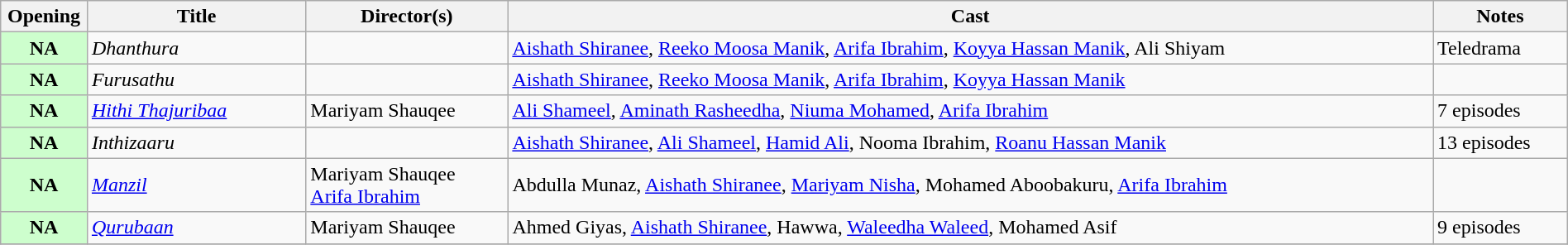<table class="wikitable plainrowheaders" width="100%">
<tr>
<th scope="col" colspan="2" width=4%>Opening</th>
<th scope="col" width=13%>Title</th>
<th scope="col" width=12%>Director(s)</th>
<th scope="col" width=55%>Cast</th>
<th scope="col" width=8%>Notes</th>
</tr>
<tr>
<td colspan="2" style="text-align:center; textcolor:#000; background:#cdfecd;"><strong>NA</strong></td>
<td><em>Dhanthura</em></td>
<td></td>
<td><a href='#'>Aishath Shiranee</a>, <a href='#'>Reeko Moosa Manik</a>, <a href='#'>Arifa Ibrahim</a>, <a href='#'>Koyya Hassan Manik</a>, Ali Shiyam</td>
<td>Teledrama</td>
</tr>
<tr>
<td colspan="2" style="text-align:center; textcolor:#000; background:#cdfecd;"><strong>NA</strong></td>
<td><em>Furusathu</em></td>
<td></td>
<td><a href='#'>Aishath Shiranee</a>, <a href='#'>Reeko Moosa Manik</a>, <a href='#'>Arifa Ibrahim</a>, <a href='#'>Koyya Hassan Manik</a></td>
<td></td>
</tr>
<tr>
<td colspan="2" style="text-align:center; textcolor:#000; background:#cdfecd;"><strong>NA</strong></td>
<td><em><a href='#'>Hithi Thajuribaa</a></em></td>
<td>Mariyam Shauqee</td>
<td><a href='#'>Ali Shameel</a>, <a href='#'>Aminath Rasheedha</a>, <a href='#'>Niuma Mohamed</a>, <a href='#'>Arifa Ibrahim</a></td>
<td>7 episodes</td>
</tr>
<tr>
<td colspan="2" style="text-align:center; textcolor:#000; background:#cdfecd;"><strong>NA</strong></td>
<td><em>Inthizaaru</em></td>
<td></td>
<td><a href='#'>Aishath Shiranee</a>, <a href='#'>Ali Shameel</a>, <a href='#'>Hamid Ali</a>, Nooma Ibrahim, <a href='#'>Roanu Hassan Manik</a></td>
<td>13 episodes</td>
</tr>
<tr>
<td colspan="2" style="text-align:center; textcolor:#000; background:#cdfecd;"><strong>NA</strong></td>
<td><em><a href='#'>Manzil</a></em></td>
<td>Mariyam Shauqee<br><a href='#'>Arifa Ibrahim</a></td>
<td>Abdulla Munaz, <a href='#'>Aishath Shiranee</a>, <a href='#'>Mariyam Nisha</a>, Mohamed Aboobakuru, <a href='#'>Arifa Ibrahim</a></td>
<td></td>
</tr>
<tr>
<td colspan="2" style="text-align:center; textcolor:#000; background:#cdfecd;"><strong>NA</strong></td>
<td><em><a href='#'>Qurubaan</a></em></td>
<td>Mariyam Shauqee</td>
<td>Ahmed Giyas, <a href='#'>Aishath Shiranee</a>, Hawwa, <a href='#'>Waleedha Waleed</a>, Mohamed Asif</td>
<td>9 episodes</td>
</tr>
<tr>
</tr>
</table>
